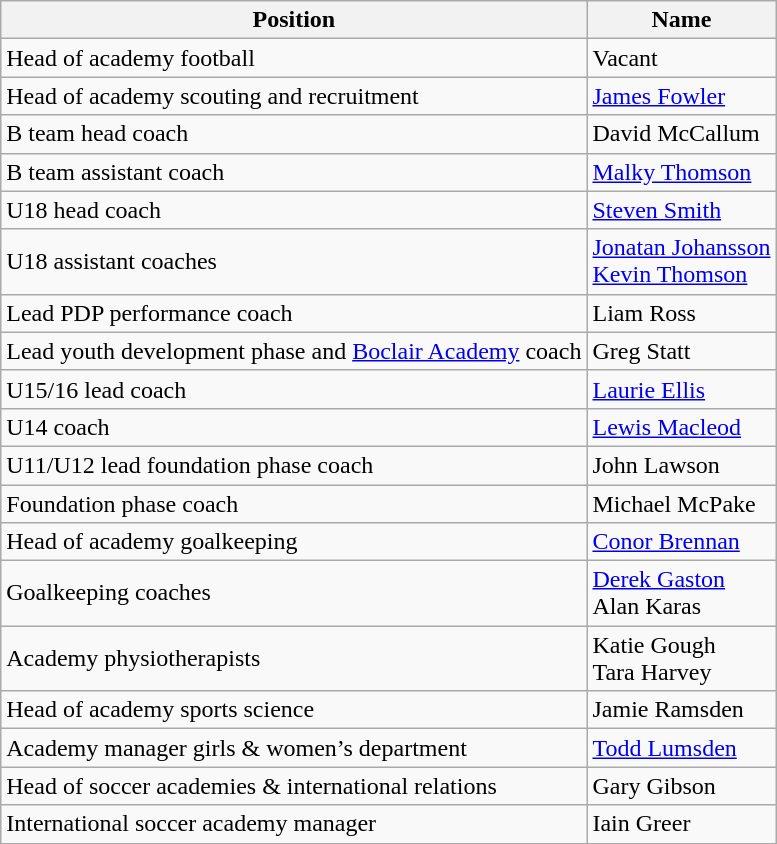<table class="wikitable"">
<tr>
<th>Position</th>
<th>Name</th>
</tr>
<tr>
<td>Head of academy football</td>
<td>Vacant</td>
</tr>
<tr>
<td>Head of academy scouting and recruitment</td>
<td><a href='#'>James Fowler</a></td>
</tr>
<tr>
<td>B team head coach</td>
<td>David McCallum</td>
</tr>
<tr>
<td>B team assistant coach</td>
<td><a href='#'>Malky Thomson</a></td>
</tr>
<tr>
<td>U18 head coach</td>
<td><a href='#'>Steven Smith</a></td>
</tr>
<tr>
<td>U18 assistant coaches</td>
<td><a href='#'>Jonatan Johansson</a><br><a href='#'>Kevin Thomson</a></td>
</tr>
<tr>
<td>Lead PDP performance coach</td>
<td>Liam Ross</td>
</tr>
<tr>
<td>Lead youth development phase and <a href='#'>Boclair Academy</a> coach</td>
<td>Greg Statt</td>
</tr>
<tr>
<td>U15/16 lead coach</td>
<td><a href='#'>Laurie Ellis</a></td>
</tr>
<tr>
<td>U14 coach</td>
<td><a href='#'>Lewis Macleod</a></td>
</tr>
<tr>
<td>U11/U12 lead foundation phase coach</td>
<td>John Lawson</td>
</tr>
<tr>
<td>Foundation phase coach</td>
<td>Michael McPake</td>
</tr>
<tr>
<td>Head of academy goalkeeping</td>
<td><a href='#'>Conor Brennan</a></td>
</tr>
<tr>
<td>Goalkeeping coaches</td>
<td><a href='#'>Derek Gaston</a><br>Alan Karas</td>
</tr>
<tr>
<td>Academy physiotherapists</td>
<td>Katie Gough<br>Tara Harvey</td>
</tr>
<tr>
<td>Head of academy sports science</td>
<td>Jamie Ramsden</td>
</tr>
<tr>
<td>Academy manager girls & women’s department</td>
<td><a href='#'>Todd Lumsden</a></td>
</tr>
<tr>
<td>Head of soccer academies & international relations</td>
<td>Gary Gibson</td>
</tr>
<tr>
<td>International soccer academy manager</td>
<td>Iain Greer</td>
</tr>
</table>
